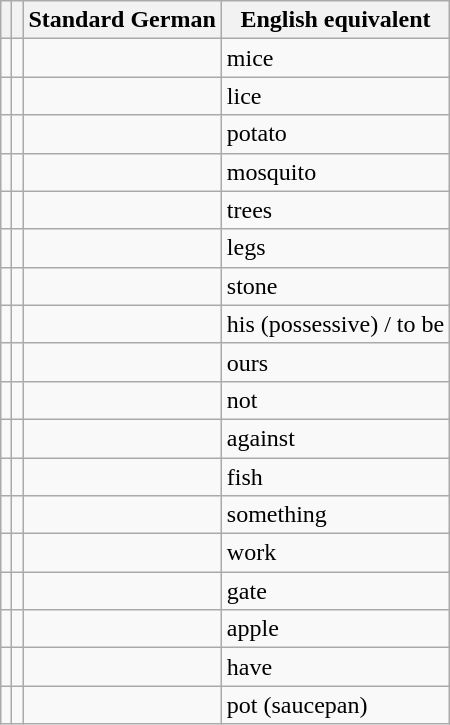<table class="wikitable">
<tr>
<th></th>
<th></th>
<th>Standard German</th>
<th>English equivalent</th>
</tr>
<tr>
<td></td>
<td></td>
<td></td>
<td>mice</td>
</tr>
<tr>
<td></td>
<td></td>
<td></td>
<td>lice</td>
</tr>
<tr>
<td></td>
<td></td>
<td></td>
<td>potato</td>
</tr>
<tr>
<td></td>
<td></td>
<td></td>
<td>mosquito</td>
</tr>
<tr>
<td></td>
<td></td>
<td></td>
<td>trees</td>
</tr>
<tr>
<td></td>
<td></td>
<td></td>
<td>legs</td>
</tr>
<tr>
<td></td>
<td></td>
<td></td>
<td>stone</td>
</tr>
<tr>
<td></td>
<td></td>
<td></td>
<td>his (possessive) / to be</td>
</tr>
<tr>
<td></td>
<td></td>
<td></td>
<td>ours</td>
</tr>
<tr>
<td></td>
<td></td>
<td></td>
<td>not</td>
</tr>
<tr>
<td></td>
<td></td>
<td></td>
<td>against</td>
</tr>
<tr>
<td></td>
<td></td>
<td></td>
<td>fish</td>
</tr>
<tr>
<td></td>
<td></td>
<td></td>
<td>something</td>
</tr>
<tr>
<td></td>
<td></td>
<td></td>
<td>work</td>
</tr>
<tr>
<td></td>
<td></td>
<td></td>
<td>gate</td>
</tr>
<tr>
<td></td>
<td></td>
<td></td>
<td>apple</td>
</tr>
<tr>
<td></td>
<td></td>
<td></td>
<td>have</td>
</tr>
<tr>
<td></td>
<td></td>
<td></td>
<td>pot (saucepan)</td>
</tr>
</table>
